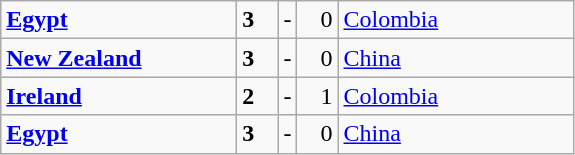<table class="wikitable">
<tr>
<td> <strong><a href='#'>Egypt</a></strong></td>
<td style="text-align:left;"><strong>3</strong></td>
<td>-</td>
<td style="text-align:right;">0</td>
<td> <a href='#'>Colombia</a></td>
</tr>
<tr>
<td> <strong><a href='#'>New Zealand</a></strong></td>
<td style="text-align:left;"><strong>3</strong></td>
<td>-</td>
<td style="text-align:right;">0</td>
<td> <a href='#'>China</a></td>
</tr>
<tr>
<td width=150> <strong><a href='#'>Ireland</a></strong></td>
<td style="width:20px; text-align:left;"><strong>2</strong></td>
<td>-</td>
<td style="width:20px; text-align:right;">1</td>
<td width=150> <a href='#'>Colombia</a></td>
</tr>
<tr>
<td> <strong><a href='#'>Egypt</a></strong></td>
<td style="text-align:left;"><strong>3</strong></td>
<td>-</td>
<td style="text-align:right;">0</td>
<td> <a href='#'>China</a></td>
</tr>
</table>
